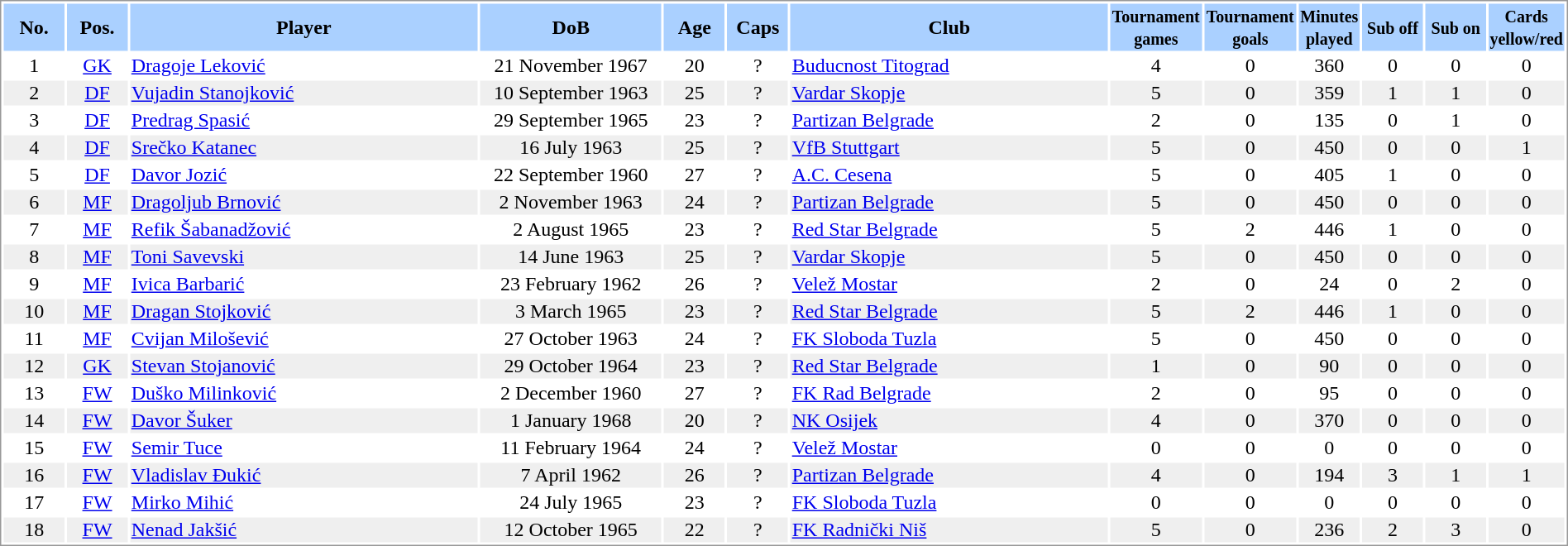<table border="0" width="100%" style="border: 1px solid #999; background-color:#FFFFFF; text-align:center">
<tr align="center" bgcolor="#AAD0FF">
<th width=4%>No.</th>
<th width=4%>Pos.</th>
<th width=23%>Player</th>
<th width=12%>DoB</th>
<th width=4%>Age</th>
<th width=4%>Caps</th>
<th width=21%>Club</th>
<th width=6%><small>Tournament<br>games</small></th>
<th width=6%><small>Tournament<br>goals</small></th>
<th width=4%><small>Minutes<br>played</small></th>
<th width=4%><small>Sub off</small></th>
<th width=4%><small>Sub on</small></th>
<th width=4%><small>Cards<br>yellow/red</small></th>
</tr>
<tr>
<td>1</td>
<td><a href='#'>GK</a></td>
<td align="left"><a href='#'>Dragoje Leković</a></td>
<td>21 November 1967</td>
<td>20</td>
<td>?</td>
<td align="left"> <a href='#'>Buducnost Titograd</a></td>
<td>4</td>
<td>0</td>
<td>360</td>
<td>0</td>
<td>0</td>
<td>0</td>
</tr>
<tr bgcolor="#EFEFEF">
<td>2</td>
<td><a href='#'>DF</a></td>
<td align="left"><a href='#'>Vujadin Stanojković</a></td>
<td>10 September 1963</td>
<td>25</td>
<td>?</td>
<td align="left"> <a href='#'>Vardar Skopje</a></td>
<td>5</td>
<td>0</td>
<td>359</td>
<td>1</td>
<td>1</td>
<td>0</td>
</tr>
<tr>
<td>3</td>
<td><a href='#'>DF</a></td>
<td align="left"><a href='#'>Predrag Spasić</a></td>
<td>29 September 1965</td>
<td>23</td>
<td>?</td>
<td align="left"> <a href='#'>Partizan Belgrade</a></td>
<td>2</td>
<td>0</td>
<td>135</td>
<td>0</td>
<td>1</td>
<td>0</td>
</tr>
<tr bgcolor="#EFEFEF">
<td>4</td>
<td><a href='#'>DF</a></td>
<td align="left"><a href='#'>Srečko Katanec</a></td>
<td>16 July 1963</td>
<td>25</td>
<td>?</td>
<td align="left"> <a href='#'>VfB Stuttgart</a></td>
<td>5</td>
<td>0</td>
<td>450</td>
<td>0</td>
<td>0</td>
<td>1</td>
</tr>
<tr>
<td>5</td>
<td><a href='#'>DF</a></td>
<td align="left"><a href='#'>Davor Jozić</a></td>
<td>22 September 1960</td>
<td>27</td>
<td>?</td>
<td align="left"> <a href='#'>A.C. Cesena</a></td>
<td>5</td>
<td>0</td>
<td>405</td>
<td>1</td>
<td>0</td>
<td>0</td>
</tr>
<tr bgcolor="#EFEFEF">
<td>6</td>
<td><a href='#'>MF</a></td>
<td align="left"><a href='#'>Dragoljub Brnović</a></td>
<td>2 November 1963</td>
<td>24</td>
<td>?</td>
<td align="left"> <a href='#'>Partizan Belgrade</a></td>
<td>5</td>
<td>0</td>
<td>450</td>
<td>0</td>
<td>0</td>
<td>0</td>
</tr>
<tr>
<td>7</td>
<td><a href='#'>MF</a></td>
<td align="left"><a href='#'>Refik Šabanadžović</a></td>
<td>2 August 1965</td>
<td>23</td>
<td>?</td>
<td align="left"> <a href='#'>Red Star Belgrade</a></td>
<td>5</td>
<td>2</td>
<td>446</td>
<td>1</td>
<td>0</td>
<td>0</td>
</tr>
<tr bgcolor="#EFEFEF">
<td>8</td>
<td><a href='#'>MF</a></td>
<td align="left"><a href='#'>Toni Savevski</a></td>
<td>14 June 1963</td>
<td>25</td>
<td>?</td>
<td align="left"> <a href='#'>Vardar Skopje</a></td>
<td>5</td>
<td>0</td>
<td>450</td>
<td>0</td>
<td>0</td>
<td>0</td>
</tr>
<tr>
<td>9</td>
<td><a href='#'>MF</a></td>
<td align="left"><a href='#'>Ivica Barbarić</a></td>
<td>23 February 1962</td>
<td>26</td>
<td>?</td>
<td align="left"> <a href='#'>Velež Mostar</a></td>
<td>2</td>
<td>0</td>
<td>24</td>
<td>0</td>
<td>2</td>
<td>0</td>
</tr>
<tr bgcolor="#EFEFEF">
<td>10</td>
<td><a href='#'>MF</a></td>
<td align="left"><a href='#'>Dragan Stojković</a></td>
<td>3 March 1965</td>
<td>23</td>
<td>?</td>
<td align="left"> <a href='#'>Red Star Belgrade</a></td>
<td>5</td>
<td>2</td>
<td>446</td>
<td>1</td>
<td>0</td>
<td>0</td>
</tr>
<tr>
<td>11</td>
<td><a href='#'>MF</a></td>
<td align="left"><a href='#'>Cvijan Milošević</a></td>
<td>27 October 1963</td>
<td>24</td>
<td>?</td>
<td align="left"> <a href='#'>FK Sloboda Tuzla</a></td>
<td>5</td>
<td>0</td>
<td>450</td>
<td>0</td>
<td>0</td>
<td>0</td>
</tr>
<tr bgcolor="#EFEFEF">
<td>12</td>
<td><a href='#'>GK</a></td>
<td align="left"><a href='#'>Stevan Stojanović</a></td>
<td>29 October 1964</td>
<td>23</td>
<td>?</td>
<td align="left"> <a href='#'>Red Star Belgrade</a></td>
<td>1</td>
<td>0</td>
<td>90</td>
<td>0</td>
<td>0</td>
<td>0</td>
</tr>
<tr>
<td>13</td>
<td><a href='#'>FW</a></td>
<td align="left"><a href='#'>Duško Milinković</a></td>
<td>2 December 1960</td>
<td>27</td>
<td>?</td>
<td align="left"> <a href='#'>FK Rad Belgrade</a></td>
<td>2</td>
<td>0</td>
<td>95</td>
<td>0</td>
<td>0</td>
<td>0</td>
</tr>
<tr bgcolor="#EFEFEF">
<td>14</td>
<td><a href='#'>FW</a></td>
<td align="left"><a href='#'>Davor Šuker</a></td>
<td>1 January 1968</td>
<td>20</td>
<td>?</td>
<td align="left"> <a href='#'>NK Osijek</a></td>
<td>4</td>
<td>0</td>
<td>370</td>
<td>0</td>
<td>0</td>
<td>0</td>
</tr>
<tr>
<td>15</td>
<td><a href='#'>FW</a></td>
<td align="left"><a href='#'>Semir Tuce</a></td>
<td>11 February 1964</td>
<td>24</td>
<td>?</td>
<td align="left"> <a href='#'>Velež Mostar</a></td>
<td>0</td>
<td>0</td>
<td>0</td>
<td>0</td>
<td>0</td>
<td>0</td>
</tr>
<tr bgcolor="#EFEFEF">
<td>16</td>
<td><a href='#'>FW</a></td>
<td align="left"><a href='#'>Vladislav Đukić</a></td>
<td>7 April 1962</td>
<td>26</td>
<td>?</td>
<td align="left"> <a href='#'>Partizan Belgrade</a></td>
<td>4</td>
<td>0</td>
<td>194</td>
<td>3</td>
<td>1</td>
<td>1</td>
</tr>
<tr>
<td>17</td>
<td><a href='#'>FW</a></td>
<td align="left"><a href='#'>Mirko Mihić</a></td>
<td>24 July 1965</td>
<td>23</td>
<td>?</td>
<td align="left"> <a href='#'>FK Sloboda Tuzla</a></td>
<td>0</td>
<td>0</td>
<td>0</td>
<td>0</td>
<td>0</td>
<td>0</td>
</tr>
<tr bgcolor="#EFEFEF">
<td>18</td>
<td><a href='#'>FW</a></td>
<td align="left"><a href='#'>Nenad Jakšić</a></td>
<td>12 October 1965</td>
<td>22</td>
<td>?</td>
<td align="left"> <a href='#'>FK Radnički Niš</a></td>
<td>5</td>
<td>0</td>
<td>236</td>
<td>2</td>
<td>3</td>
<td>0</td>
</tr>
</table>
